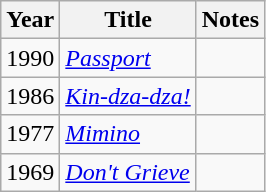<table class="wikitable sortable">
<tr>
<th>Year</th>
<th>Title</th>
<th class="unsortable">Notes</th>
</tr>
<tr>
<td>1990</td>
<td><em><a href='#'>Passport</a></em></td>
<td></td>
</tr>
<tr>
<td>1986</td>
<td><em><a href='#'>Kin-dza-dza!</a></em></td>
<td></td>
</tr>
<tr>
<td>1977</td>
<td><em><a href='#'>Mimino</a></em></td>
<td></td>
</tr>
<tr>
<td>1969</td>
<td><em><a href='#'>Don't Grieve</a></em></td>
<td></td>
</tr>
</table>
